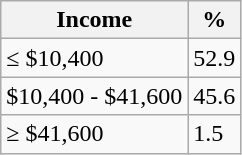<table class="wikitable">
<tr>
<th>Income</th>
<th>%</th>
</tr>
<tr>
<td>≤ $10,400</td>
<td>52.9</td>
</tr>
<tr>
<td>$10,400 - $41,600</td>
<td>45.6</td>
</tr>
<tr>
<td>≥ $41,600</td>
<td>1.5</td>
</tr>
</table>
